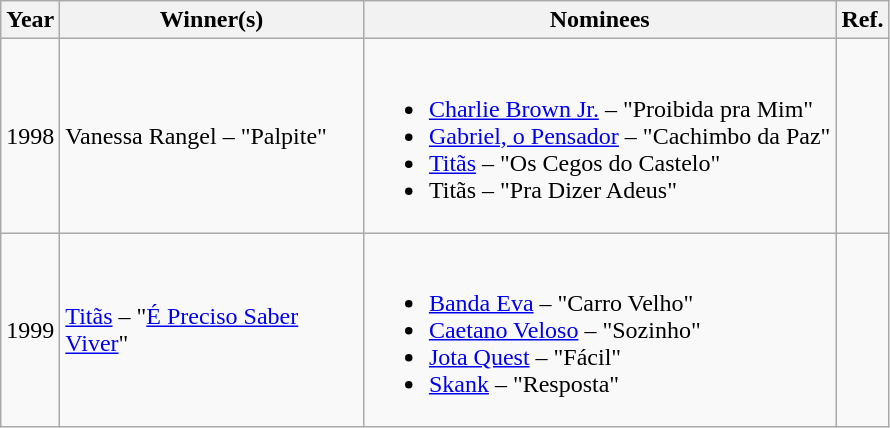<table class="wikitable sortable">
<tr>
<th style="width:5px;"><strong>Year</strong></th>
<th style="width:195px;"><strong>Winner(s)</strong></th>
<th class="unsortable"><strong>Nominees</strong></th>
<th class="unsortable">Ref.</th>
</tr>
<tr>
<td align="center">1998</td>
<td>Vanessa Rangel – "Palpite"</td>
<td><br><ul><li><a href='#'>Charlie Brown Jr.</a> – "Proibida pra Mim"</li><li><a href='#'>Gabriel, o Pensador</a> – "Cachimbo da Paz"</li><li><a href='#'>Titãs</a> – "Os Cegos do Castelo"</li><li>Titãs – "Pra Dizer Adeus"</li></ul></td>
<td></td>
</tr>
<tr>
<td align="center">1999</td>
<td><a href='#'>Titãs</a> – "<a href='#'>É Preciso Saber Viver</a>"</td>
<td><br><ul><li><a href='#'>Banda Eva</a> – "Carro Velho"</li><li><a href='#'>Caetano Veloso</a> – "Sozinho"</li><li><a href='#'>Jota Quest</a> – "Fácil"</li><li><a href='#'>Skank</a> – "Resposta"</li></ul></td>
<td></td>
</tr>
</table>
